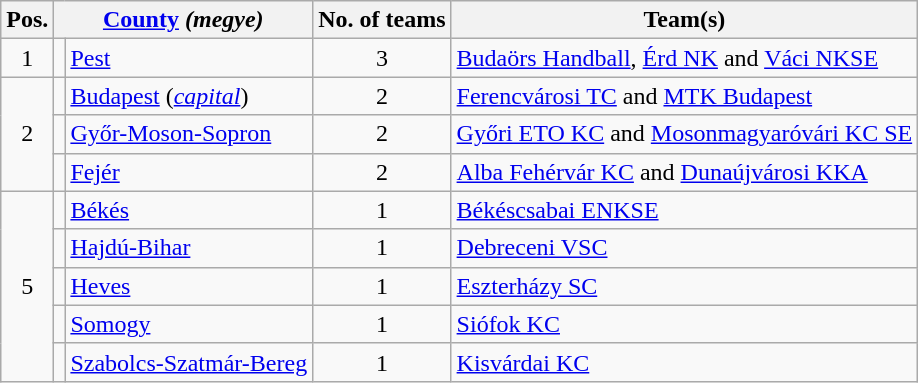<table class="wikitable">
<tr>
<th>Pos.</th>
<th colspan=2><a href='#'>County</a> <em>(megye)</em></th>
<th>No. of teams</th>
<th>Team(s)</th>
</tr>
<tr>
<td rowspan="1" align="center">1</td>
<td align=center></td>
<td><a href='#'>Pest</a></td>
<td align="center">3</td>
<td><a href='#'>Budaörs Handball</a>, <a href='#'>Érd NK</a> and <a href='#'>Váci NKSE</a></td>
</tr>
<tr>
<td rowspan="3" align="center">2</td>
<td align=center></td>
<td><a href='#'>Budapest</a> (<em><a href='#'>capital</a></em>)</td>
<td align="center">2</td>
<td><a href='#'>Ferencvárosi TC</a> and <a href='#'>MTK Budapest</a></td>
</tr>
<tr>
<td align=center></td>
<td><a href='#'>Győr-Moson-Sopron</a></td>
<td align="center">2</td>
<td><a href='#'>Győri ETO KC</a> and <a href='#'>Mosonmagyaróvári KC SE</a></td>
</tr>
<tr>
<td align=center></td>
<td><a href='#'>Fejér</a></td>
<td align="center">2</td>
<td><a href='#'>Alba Fehérvár KC</a> and <a href='#'>Dunaújvárosi KKA</a></td>
</tr>
<tr>
<td rowspan="5" align="center">5</td>
<td align=center></td>
<td><a href='#'>Békés</a></td>
<td align="center">1</td>
<td><a href='#'>Békéscsabai ENKSE</a></td>
</tr>
<tr>
<td align=center></td>
<td><a href='#'>Hajdú-Bihar</a></td>
<td align="center">1</td>
<td><a href='#'>Debreceni VSC</a></td>
</tr>
<tr>
<td align=center></td>
<td><a href='#'>Heves</a></td>
<td align="center">1</td>
<td><a href='#'>Eszterházy SC</a></td>
</tr>
<tr>
<td align=center></td>
<td><a href='#'>Somogy</a></td>
<td align="center">1</td>
<td><a href='#'>Siófok KC</a></td>
</tr>
<tr>
<td align=center></td>
<td><a href='#'>Szabolcs-Szatmár-Bereg</a></td>
<td align="center">1</td>
<td><a href='#'>Kisvárdai KC</a></td>
</tr>
</table>
